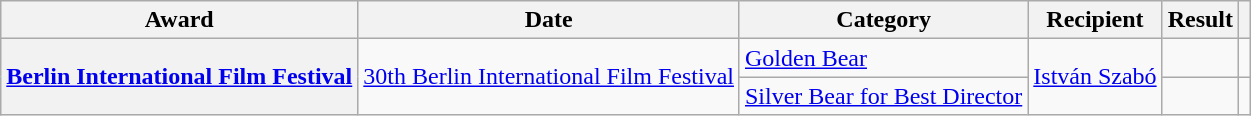<table class="wikitable sortable plainrowheaders">
<tr>
<th>Award</th>
<th>Date</th>
<th>Category</th>
<th>Recipient</th>
<th>Result</th>
<th></th>
</tr>
<tr>
<th scope="row" rowspan=2><a href='#'>Berlin International Film Festival</a></th>
<td rowspan=2><a href='#'>30th Berlin International Film Festival</a></td>
<td><a href='#'>Golden Bear</a></td>
<td rowspan=2><a href='#'>István Szabó</a></td>
<td></td>
<td align="center" rowspan="1"></td>
</tr>
<tr>
<td><a href='#'>Silver Bear for Best Director</a></td>
<td></td>
<td align="center" rowspan="1"></td>
</tr>
</table>
